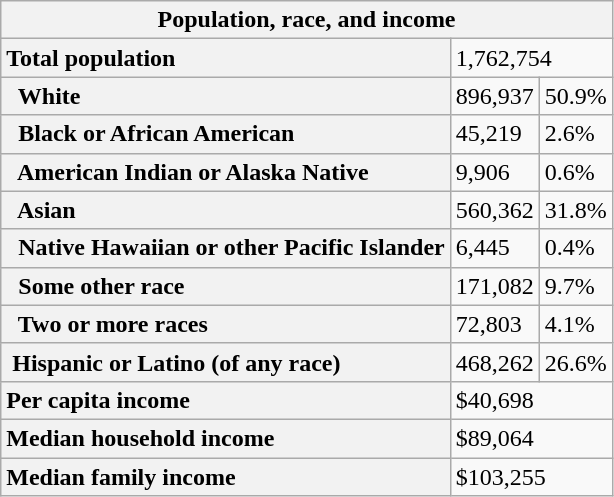<table class="wikitable collapsible collapsed">
<tr>
<th colspan=6>Population, race, and income</th>
</tr>
<tr>
<th scope="row" style="text-align: left;">Total population</th>
<td colspan=2>1,762,754</td>
</tr>
<tr>
<th scope="row" style="text-align: left;">  White</th>
<td>896,937</td>
<td>50.9%</td>
</tr>
<tr>
<th scope="row" style="text-align: left;">  Black or African American</th>
<td>45,219</td>
<td>2.6%</td>
</tr>
<tr>
<th scope="row" style="text-align: left;">  American Indian or Alaska Native</th>
<td>9,906</td>
<td>0.6%</td>
</tr>
<tr>
<th scope="row" style="text-align: left;">  Asian</th>
<td>560,362</td>
<td>31.8%</td>
</tr>
<tr>
<th scope="row" style="text-align: left;">  Native Hawaiian or other Pacific Islander</th>
<td>6,445</td>
<td>0.4%</td>
</tr>
<tr>
<th scope="row" style="text-align: left;">  Some other race</th>
<td>171,082</td>
<td>9.7%</td>
</tr>
<tr>
<th scope="row" style="text-align: left;">  Two or more races</th>
<td>72,803</td>
<td>4.1%</td>
</tr>
<tr>
<th scope="row" style="text-align: left;"> Hispanic or Latino (of any race)</th>
<td>468,262</td>
<td>26.6%</td>
</tr>
<tr>
<th scope="row" style="text-align: left;">Per capita income</th>
<td colspan=2>$40,698</td>
</tr>
<tr>
<th scope="row" style="text-align: left;">Median household income</th>
<td colspan=2>$89,064</td>
</tr>
<tr>
<th scope="row" style="text-align: left;">Median family income</th>
<td colspan=2>$103,255</td>
</tr>
</table>
